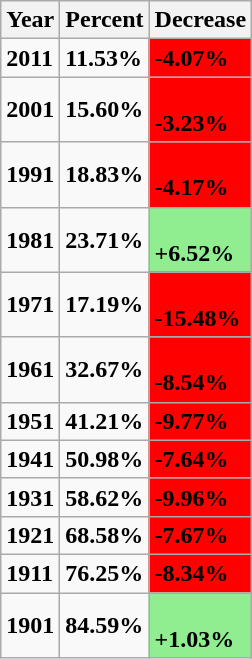<table class="wikitable">
<tr>
<th><strong>Year</strong></th>
<th><strong>Percent</strong></th>
<th><strong>Decrease</strong></th>
</tr>
<tr>
<td><strong>2011</strong></td>
<td><strong>11.53%</strong></td>
<td style="background: red"><strong>-4.07%</strong></td>
</tr>
<tr>
<td><strong>2001</strong></td>
<td><strong>15.60%</strong></td>
<td style="background: red"><br><strong>-3.23%</strong></td>
</tr>
<tr>
<td><strong>1991</strong></td>
<td><strong>18.83%</strong></td>
<td style="background: red"><br><strong>-4.17%</strong></td>
</tr>
<tr>
<td><strong>1981</strong></td>
<td><strong>23.71%</strong></td>
<td style="background: lightgreen"><br><strong>+6.52%</strong></td>
</tr>
<tr>
<td><strong>1971</strong></td>
<td><strong>17.19%</strong></td>
<td style="background: red"><br><strong>-15.48%</strong></td>
</tr>
<tr>
<td><strong>1961</strong></td>
<td><strong>32.67%</strong></td>
<td style="background: red"><br><strong>-8.54%</strong></td>
</tr>
<tr>
<td><strong>1951</strong></td>
<td><strong>41.21%</strong></td>
<td style="background: red"><strong>-9.77%</strong></td>
</tr>
<tr>
<td><strong>1941</strong></td>
<td><strong>50.98%</strong></td>
<td style="background: red"><strong>-7.64%</strong></td>
</tr>
<tr>
<td><strong>1931</strong></td>
<td><strong>58.62%</strong></td>
<td style="background: red"><strong>-9.96%</strong></td>
</tr>
<tr>
<td><strong>1921</strong></td>
<td><strong>68.58%</strong></td>
<td style="background: red"><strong>-7.67%</strong></td>
</tr>
<tr>
<td><strong>1911</strong></td>
<td><strong>76.25%</strong></td>
<td style="background: red"><strong>-8.34%</strong></td>
</tr>
<tr>
<td><strong>1901</strong></td>
<td><strong>84.59%</strong></td>
<td style="background: lightgreen"><br><strong>+1.03%</strong></td>
</tr>
</table>
